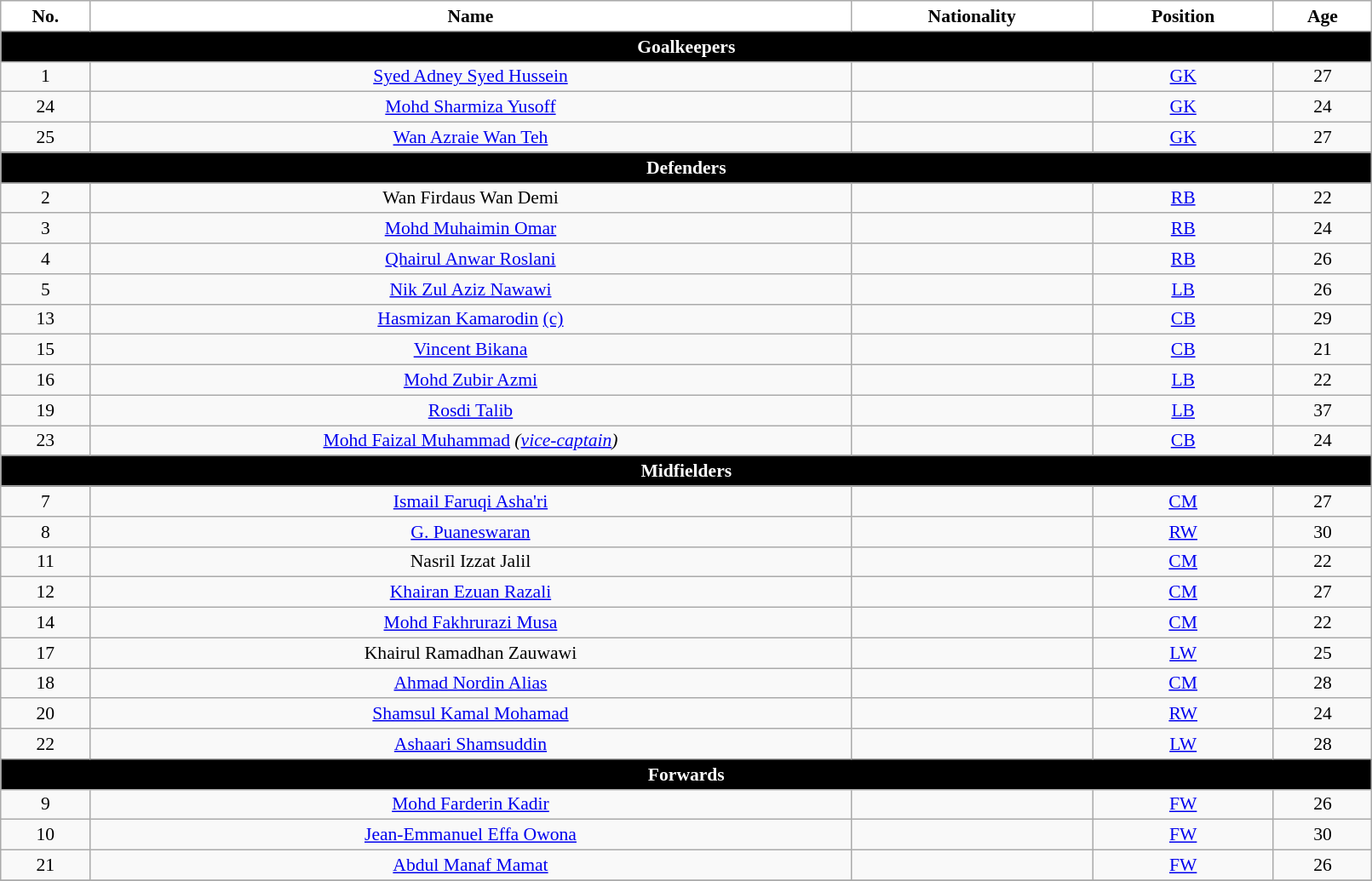<table class="wikitable"  style="text-align:center; font-size:90%; width:85%;">
<tr>
<th style="background:white; color:black; text-align:center;">No.</th>
<th style="background:white; color:black; text-align:center;">Name</th>
<th style="background:white; color:black; text-align:center;">Nationality</th>
<th style="background:white; color:black; text-align:center;">Position</th>
<th style="background:white; color:black; text-align:center;">Age</th>
</tr>
<tr>
<th colspan="11"  style="background:black; color:white; text-align:center;">Goalkeepers</th>
</tr>
<tr>
<td>1</td>
<td><a href='#'>Syed Adney Syed Hussein</a></td>
<td></td>
<td><a href='#'>GK</a></td>
<td>27</td>
</tr>
<tr>
<td>24</td>
<td><a href='#'>Mohd Sharmiza Yusoff</a></td>
<td></td>
<td><a href='#'>GK</a></td>
<td>24</td>
</tr>
<tr>
<td>25</td>
<td><a href='#'>Wan Azraie Wan Teh</a></td>
<td></td>
<td><a href='#'>GK</a></td>
<td>27</td>
</tr>
<tr>
<th colspan="11"  style="background:black; color:white; text-align:center;">Defenders</th>
</tr>
<tr>
<td>2</td>
<td>Wan Firdaus Wan Demi</td>
<td></td>
<td><a href='#'>RB</a></td>
<td>22</td>
</tr>
<tr>
<td>3</td>
<td><a href='#'>Mohd Muhaimin Omar</a></td>
<td></td>
<td><a href='#'>RB</a></td>
<td>24</td>
</tr>
<tr>
<td>4</td>
<td><a href='#'>Qhairul Anwar Roslani</a></td>
<td></td>
<td><a href='#'>RB</a></td>
<td>26</td>
</tr>
<tr>
<td>5</td>
<td><a href='#'>Nik Zul Aziz Nawawi</a></td>
<td></td>
<td><a href='#'>LB</a></td>
<td>26</td>
</tr>
<tr>
<td>13</td>
<td><a href='#'>Hasmizan Kamarodin</a> <a href='#'>(c)</a></td>
<td></td>
<td><a href='#'>CB</a></td>
<td>29</td>
</tr>
<tr>
<td>15</td>
<td><a href='#'>Vincent Bikana</a></td>
<td></td>
<td><a href='#'>CB</a></td>
<td>21</td>
</tr>
<tr>
<td>16</td>
<td><a href='#'>Mohd Zubir Azmi</a></td>
<td></td>
<td><a href='#'>LB</a></td>
<td>22</td>
</tr>
<tr>
<td>19</td>
<td><a href='#'>Rosdi Talib</a></td>
<td></td>
<td><a href='#'>LB</a></td>
<td>37</td>
</tr>
<tr>
<td>23</td>
<td><a href='#'>Mohd Faizal Muhammad</a> <em>(<a href='#'>vice-captain</a>)</em></td>
<td></td>
<td><a href='#'>CB</a></td>
<td>24</td>
</tr>
<tr>
<th colspan="11"  style="background:black; color:white; text-align:center;">Midfielders</th>
</tr>
<tr>
<td>7</td>
<td><a href='#'>Ismail Faruqi Asha'ri</a></td>
<td></td>
<td><a href='#'>CM</a></td>
<td>27</td>
</tr>
<tr>
<td>8</td>
<td><a href='#'>G. Puaneswaran</a></td>
<td></td>
<td><a href='#'>RW</a></td>
<td>30</td>
</tr>
<tr>
<td>11</td>
<td>Nasril Izzat Jalil</td>
<td></td>
<td><a href='#'>CM</a></td>
<td>22</td>
</tr>
<tr>
<td>12</td>
<td><a href='#'>Khairan Ezuan Razali</a></td>
<td></td>
<td><a href='#'>CM</a></td>
<td>27</td>
</tr>
<tr>
<td>14</td>
<td><a href='#'>Mohd Fakhrurazi Musa</a></td>
<td></td>
<td><a href='#'>CM</a></td>
<td>22</td>
</tr>
<tr>
<td>17</td>
<td>Khairul Ramadhan Zauwawi</td>
<td></td>
<td><a href='#'>LW</a></td>
<td>25</td>
</tr>
<tr>
<td>18</td>
<td><a href='#'>Ahmad Nordin Alias</a></td>
<td></td>
<td><a href='#'>CM</a></td>
<td>28</td>
</tr>
<tr>
<td>20</td>
<td><a href='#'>Shamsul Kamal Mohamad</a></td>
<td></td>
<td><a href='#'>RW</a></td>
<td>24</td>
</tr>
<tr>
<td>22</td>
<td><a href='#'>Ashaari Shamsuddin</a></td>
<td></td>
<td><a href='#'>LW</a></td>
<td>28</td>
</tr>
<tr>
<th colspan="11"  style="background:black; color:white; text-align:center;">Forwards</th>
</tr>
<tr>
<td>9</td>
<td><a href='#'>Mohd Farderin Kadir</a></td>
<td></td>
<td><a href='#'>FW</a></td>
<td>26</td>
</tr>
<tr>
<td>10</td>
<td><a href='#'>Jean-Emmanuel Effa Owona</a></td>
<td></td>
<td><a href='#'>FW</a></td>
<td>30</td>
</tr>
<tr>
<td>21</td>
<td><a href='#'>Abdul Manaf Mamat</a></td>
<td></td>
<td><a href='#'>FW</a></td>
<td>26</td>
</tr>
<tr>
</tr>
</table>
